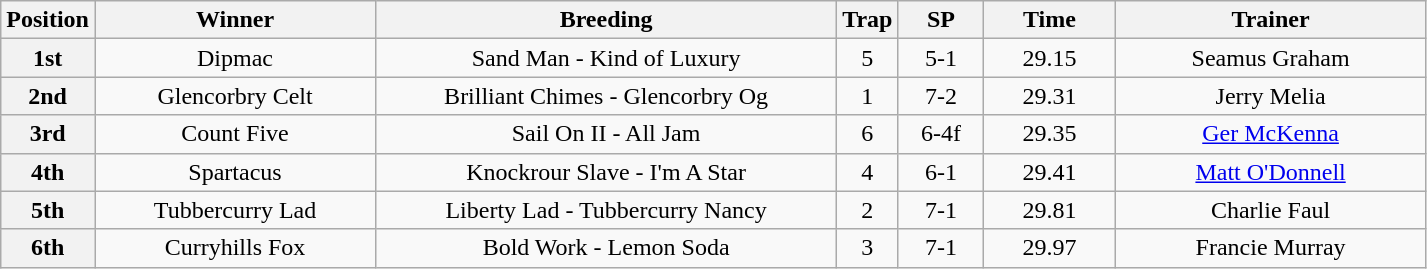<table class="wikitable" style="text-align: center">
<tr>
<th width=30>Position</th>
<th width=180>Winner</th>
<th width=300>Breeding</th>
<th width=30>Trap</th>
<th width=50>SP</th>
<th width=80>Time</th>
<th width=200>Trainer</th>
</tr>
<tr>
<th>1st</th>
<td>Dipmac</td>
<td>Sand Man - Kind of Luxury</td>
<td>5</td>
<td>5-1</td>
<td>29.15</td>
<td>Seamus Graham</td>
</tr>
<tr>
<th>2nd</th>
<td>Glencorbry Celt</td>
<td>Brilliant Chimes - Glencorbry Og</td>
<td>1</td>
<td>7-2</td>
<td>29.31</td>
<td>Jerry Melia</td>
</tr>
<tr>
<th>3rd</th>
<td>Count Five</td>
<td>Sail On II - All Jam</td>
<td>6</td>
<td>6-4f</td>
<td>29.35</td>
<td><a href='#'>Ger McKenna</a></td>
</tr>
<tr>
<th>4th</th>
<td>Spartacus</td>
<td>Knockrour Slave - I'm A Star</td>
<td>4</td>
<td>6-1</td>
<td>29.41</td>
<td><a href='#'>Matt O'Donnell</a></td>
</tr>
<tr>
<th>5th</th>
<td>Tubbercurry Lad</td>
<td>Liberty Lad - Tubbercurry Nancy</td>
<td>2</td>
<td>7-1</td>
<td>29.81</td>
<td>Charlie Faul</td>
</tr>
<tr>
<th>6th</th>
<td>Curryhills Fox</td>
<td>Bold Work - Lemon Soda</td>
<td>3</td>
<td>7-1</td>
<td>29.97</td>
<td>Francie Murray</td>
</tr>
</table>
